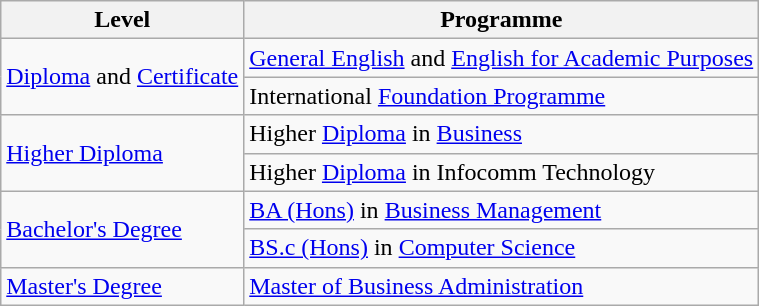<table class="wikitable">
<tr>
<th>Level</th>
<th>Programme</th>
</tr>
<tr>
<td rowspan="2"><a href='#'>Diploma</a> and <a href='#'>Certificate</a></td>
<td><a href='#'>General English</a> and <a href='#'>English for Academic Purposes</a></td>
</tr>
<tr>
<td>International <a href='#'>Foundation Programme</a></td>
</tr>
<tr>
<td rowspan="2"><a href='#'>Higher Diploma</a></td>
<td>Higher <a href='#'>Diploma</a> in <a href='#'>Business</a></td>
</tr>
<tr>
<td>Higher <a href='#'>Diploma</a> in Infocomm Technology</td>
</tr>
<tr>
<td rowspan="2"><a href='#'>Bachelor's Degree</a></td>
<td><a href='#'>BA (Hons)</a> in <a href='#'>Business Management</a></td>
</tr>
<tr>
<td><a href='#'>BS.c (Hons)</a> in <a href='#'>Computer Science</a></td>
</tr>
<tr>
<td><a href='#'>Master's Degree</a></td>
<td><a href='#'>Master of Business Administration</a></td>
</tr>
</table>
